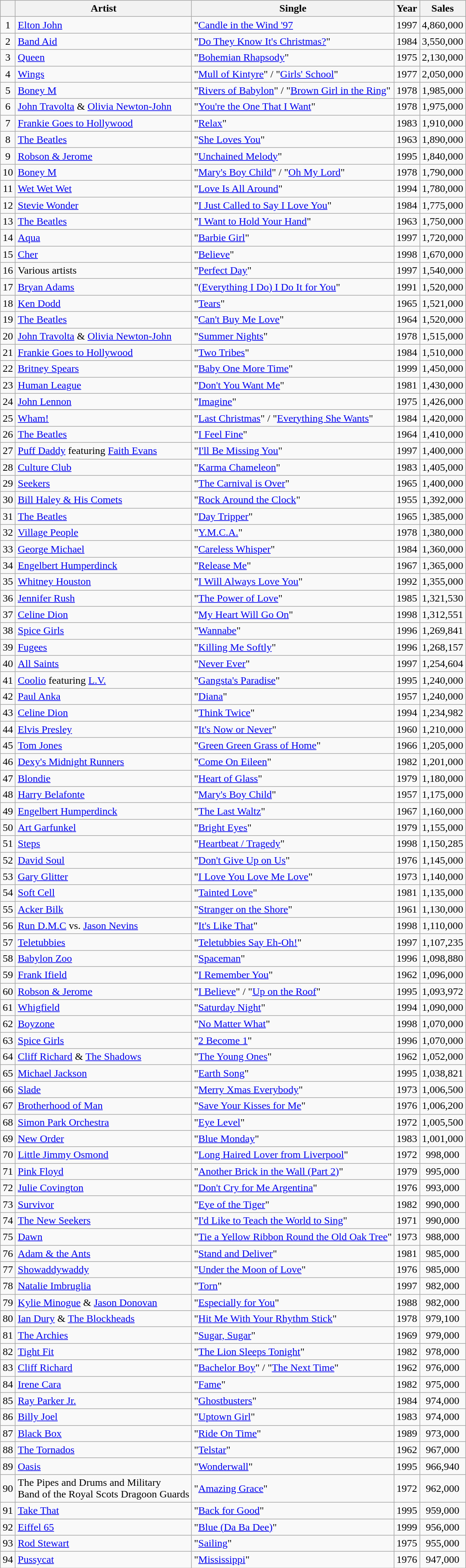<table class="wikitable plainrowheaders sortable">
<tr>
<th scope=col></th>
<th scope=col>Artist</th>
<th scope=col>Single</th>
<th scope=col>Year</th>
<th scope=col>Sales</th>
</tr>
<tr>
<td align=center>1</td>
<td><a href='#'>Elton John</a></td>
<td>"<a href='#'>Candle in the Wind '97</a></td>
<td align=center>1997</td>
<td align=center>4,860,000</td>
</tr>
<tr>
<td align=center>2</td>
<td><a href='#'>Band Aid</a></td>
<td>"<a href='#'>Do They Know It's Christmas?</a>"</td>
<td align=center>1984</td>
<td align=center>3,550,000</td>
</tr>
<tr>
<td align=center>3</td>
<td><a href='#'>Queen</a></td>
<td>"<a href='#'>Bohemian Rhapsody</a>"</td>
<td align=center>1975</td>
<td align=center>2,130,000</td>
</tr>
<tr>
<td align=center>4</td>
<td><a href='#'>Wings</a></td>
<td>"<a href='#'>Mull of Kintyre</a>" / "<a href='#'>Girls' School</a>"</td>
<td align=center>1977</td>
<td align=center>2,050,000</td>
</tr>
<tr>
<td align=center>5</td>
<td><a href='#'>Boney M</a></td>
<td>"<a href='#'>Rivers of Babylon</a>" / "<a href='#'>Brown Girl in the Ring</a>"</td>
<td align=center>1978</td>
<td align=center>1,985,000</td>
</tr>
<tr>
<td align=center>6</td>
<td><a href='#'>John Travolta</a> & <a href='#'>Olivia Newton-John</a></td>
<td>"<a href='#'>You're the One That I Want</a>"</td>
<td align=center>1978</td>
<td align=center>1,975,000</td>
</tr>
<tr>
<td align=center>7</td>
<td><a href='#'>Frankie Goes to Hollywood</a></td>
<td>"<a href='#'>Relax</a>"</td>
<td align=center>1983</td>
<td align=center>1,910,000</td>
</tr>
<tr>
<td align=center>8</td>
<td><a href='#'>The Beatles</a></td>
<td>"<a href='#'>She Loves You</a>"</td>
<td align=center>1963</td>
<td align=center>1,890,000</td>
</tr>
<tr>
<td align=center>9</td>
<td><a href='#'>Robson & Jerome</a></td>
<td>"<a href='#'>Unchained Melody</a>"</td>
<td align=center>1995</td>
<td align=center>1,840,000</td>
</tr>
<tr>
<td align=center>10</td>
<td><a href='#'>Boney M</a></td>
<td>"<a href='#'>Mary's Boy Child</a>" / "<a href='#'>Oh My Lord</a>"</td>
<td align=center>1978</td>
<td align=center>1,790,000</td>
</tr>
<tr>
<td align=center>11</td>
<td><a href='#'>Wet Wet Wet</a></td>
<td>"<a href='#'>Love Is All Around</a>"</td>
<td align=center>1994</td>
<td align=center>1,780,000</td>
</tr>
<tr>
<td align=center>12</td>
<td><a href='#'>Stevie Wonder</a></td>
<td>"<a href='#'>I Just Called to Say I Love You</a>"</td>
<td align=center>1984</td>
<td align=center>1,775,000</td>
</tr>
<tr>
<td align=center>13</td>
<td><a href='#'>The Beatles</a></td>
<td>"<a href='#'>I Want to Hold Your Hand</a>"</td>
<td align=center>1963</td>
<td align=center>1,750,000</td>
</tr>
<tr>
<td align=center>14</td>
<td><a href='#'>Aqua</a></td>
<td>"<a href='#'>Barbie Girl</a>"</td>
<td align=center>1997</td>
<td align=center>1,720,000</td>
</tr>
<tr>
<td align=center>15</td>
<td><a href='#'>Cher</a></td>
<td>"<a href='#'>Believe</a>"</td>
<td align=center>1998</td>
<td align=center>1,670,000</td>
</tr>
<tr>
<td align=center>16</td>
<td>Various artists</td>
<td>"<a href='#'>Perfect Day</a>"</td>
<td align=center>1997</td>
<td align=center>1,540,000</td>
</tr>
<tr>
<td align=center>17</td>
<td><a href='#'>Bryan Adams</a></td>
<td>"<a href='#'>(Everything I Do) I Do It for You</a>"</td>
<td align=center>1991</td>
<td align=center>1,520,000</td>
</tr>
<tr>
<td align=center>18</td>
<td><a href='#'>Ken Dodd</a></td>
<td>"<a href='#'>Tears</a>"</td>
<td align="center">1965</td>
<td align=center>1,521,000</td>
</tr>
<tr>
<td align=center>19</td>
<td><a href='#'>The Beatles</a></td>
<td>"<a href='#'>Can't Buy Me Love</a>"</td>
<td align=center>1964</td>
<td align=center>1,520,000</td>
</tr>
<tr>
<td align=center>20</td>
<td><a href='#'>John Travolta</a> & <a href='#'>Olivia Newton-John</a></td>
<td>"<a href='#'>Summer Nights</a>"</td>
<td align=center>1978</td>
<td align=center>1,515,000</td>
</tr>
<tr>
<td align=center>21</td>
<td><a href='#'>Frankie Goes to Hollywood</a></td>
<td>"<a href='#'>Two Tribes</a>"</td>
<td align=center>1984</td>
<td align=center>1,510,000</td>
</tr>
<tr>
<td align=center>22</td>
<td><a href='#'>Britney Spears</a></td>
<td>"<a href='#'>Baby One More Time</a>"</td>
<td align=center>1999</td>
<td align=center>1,450,000</td>
</tr>
<tr>
<td align=center>23</td>
<td><a href='#'>Human League</a></td>
<td>"<a href='#'>Don't You Want Me</a>"</td>
<td align=center>1981</td>
<td align=center>1,430,000</td>
</tr>
<tr>
<td align=center>24</td>
<td><a href='#'>John Lennon</a></td>
<td>"<a href='#'>Imagine</a>"</td>
<td align=center>1975</td>
<td align=center>1,426,000</td>
</tr>
<tr>
<td align=center>25</td>
<td><a href='#'>Wham!</a></td>
<td>"<a href='#'>Last Christmas</a>" / "<a href='#'>Everything She Wants</a>"</td>
<td align=center>1984</td>
<td align=center>1,420,000</td>
</tr>
<tr>
<td align=center>26</td>
<td><a href='#'>The Beatles</a></td>
<td>"<a href='#'>I Feel Fine</a>"</td>
<td align=center>1964</td>
<td align=center>1,410,000</td>
</tr>
<tr>
<td align=center>27</td>
<td><a href='#'>Puff Daddy</a> featuring <a href='#'>Faith Evans</a></td>
<td>"<a href='#'>I'll Be Missing You</a>"</td>
<td align=center>1997</td>
<td align=center>1,400,000</td>
</tr>
<tr>
<td align=center>28</td>
<td><a href='#'>Culture Club</a></td>
<td>"<a href='#'>Karma Chameleon</a>"</td>
<td align=center>1983</td>
<td align=center>1,405,000</td>
</tr>
<tr>
<td align=center>29</td>
<td><a href='#'>Seekers</a></td>
<td>"<a href='#'>The Carnival is Over</a>"</td>
<td align=center>1965</td>
<td align=center>1,400,000</td>
</tr>
<tr>
<td align=center>30</td>
<td><a href='#'>Bill Haley & His Comets</a></td>
<td>"<a href='#'>Rock Around the Clock</a>"</td>
<td align=center>1955</td>
<td align=center>1,392,000</td>
</tr>
<tr>
<td align=center>31</td>
<td><a href='#'>The Beatles</a></td>
<td>"<a href='#'>Day Tripper</a>"</td>
<td align=center>1965</td>
<td align=center>1,385,000</td>
</tr>
<tr>
<td align=center>32</td>
<td><a href='#'>Village People</a></td>
<td>"<a href='#'>Y.M.C.A.</a>"</td>
<td align="center">1978</td>
<td align=center>1,380,000</td>
</tr>
<tr>
<td align=center>33</td>
<td><a href='#'>George Michael</a></td>
<td>"<a href='#'>Careless Whisper</a>"</td>
<td align=center>1984</td>
<td align=center>1,360,000</td>
</tr>
<tr>
<td align=center>34</td>
<td><a href='#'>Engelbert Humperdinck</a></td>
<td>"<a href='#'>Release Me</a>"</td>
<td align=center>1967</td>
<td align=center>1,365,000</td>
</tr>
<tr>
<td align=center>35</td>
<td><a href='#'>Whitney Houston</a></td>
<td>"<a href='#'>I Will Always Love You</a>"</td>
<td align=center>1992</td>
<td align=center>1,355,000</td>
</tr>
<tr>
<td align=center>36</td>
<td><a href='#'>Jennifer Rush</a></td>
<td>"<a href='#'>The Power of Love</a>"</td>
<td align=center>1985</td>
<td align=center>1,321,530</td>
</tr>
<tr>
<td align=center>37</td>
<td><a href='#'>Celine Dion</a></td>
<td>"<a href='#'>My Heart Will Go On</a>"</td>
<td align=center>1998</td>
<td align=center>1,312,551</td>
</tr>
<tr>
<td align=center>38</td>
<td><a href='#'>Spice Girls</a></td>
<td>"<a href='#'>Wannabe</a>"</td>
<td align=center>1996</td>
<td align=center>1,269,841</td>
</tr>
<tr>
<td align=center>39</td>
<td><a href='#'>Fugees</a></td>
<td>"<a href='#'>Killing Me Softly</a>"</td>
<td align=center>1996</td>
<td align=center>1,268,157</td>
</tr>
<tr>
<td align=center>40</td>
<td><a href='#'>All Saints</a></td>
<td>"<a href='#'>Never Ever</a>"</td>
<td align=center>1997</td>
<td align=center>1,254,604</td>
</tr>
<tr>
<td align=center>41</td>
<td><a href='#'>Coolio</a> featuring <a href='#'>L.V.</a></td>
<td>"<a href='#'>Gangsta's Paradise</a>"</td>
<td align=center>1995</td>
<td align=center>1,240,000</td>
</tr>
<tr>
<td align=center>42</td>
<td><a href='#'>Paul Anka</a></td>
<td>"<a href='#'>Diana</a>"</td>
<td align=center>1957</td>
<td align=center>1,240,000</td>
</tr>
<tr>
<td align=center>43</td>
<td><a href='#'>Celine Dion</a></td>
<td>"<a href='#'>Think Twice</a>"</td>
<td align=center>1994</td>
<td align=center>1,234,982</td>
</tr>
<tr>
<td align=center>44</td>
<td><a href='#'>Elvis Presley</a></td>
<td>"<a href='#'>It's Now or Never</a>"</td>
<td align=center>1960</td>
<td align=center>1,210,000</td>
</tr>
<tr>
<td align=center>45</td>
<td><a href='#'>Tom Jones</a></td>
<td>"<a href='#'>Green Green Grass of Home</a>"</td>
<td align=center>1966</td>
<td align=center>1,205,000</td>
</tr>
<tr>
<td align=center>46</td>
<td><a href='#'>Dexy's Midnight Runners</a></td>
<td>"<a href='#'>Come On Eileen</a>"</td>
<td align=center>1982</td>
<td align=center>1,201,000</td>
</tr>
<tr>
<td align=center>47</td>
<td><a href='#'>Blondie</a></td>
<td>"<a href='#'>Heart of Glass</a>"</td>
<td align=center>1979</td>
<td align=center>1,180,000</td>
</tr>
<tr>
<td align=center>48</td>
<td><a href='#'>Harry Belafonte</a></td>
<td>"<a href='#'>Mary's Boy Child</a>"</td>
<td align=center>1957</td>
<td align=center>1,175,000</td>
</tr>
<tr>
<td align=center>49</td>
<td><a href='#'>Engelbert Humperdinck</a></td>
<td>"<a href='#'>The Last Waltz</a>"</td>
<td align=center>1967</td>
<td align=center>1,160,000</td>
</tr>
<tr>
<td align=center>50</td>
<td><a href='#'>Art Garfunkel</a></td>
<td>"<a href='#'>Bright Eyes</a>"</td>
<td align=center>1979</td>
<td align=center>1,155,000</td>
</tr>
<tr>
<td align=center>51</td>
<td><a href='#'>Steps</a></td>
<td>"<a href='#'>Heartbeat / Tragedy</a>"</td>
<td align="center">1998</td>
<td align=center>1,150,285</td>
</tr>
<tr>
<td align=center>52</td>
<td><a href='#'>David Soul</a></td>
<td>"<a href='#'>Don't Give Up on Us</a>"</td>
<td align=center>1976</td>
<td align=center>1,145,000</td>
</tr>
<tr>
<td align=center>53</td>
<td><a href='#'>Gary Glitter</a></td>
<td>"<a href='#'>I Love You Love Me Love</a>"</td>
<td align=center>1973</td>
<td align=center>1,140,000</td>
</tr>
<tr>
<td align=center>54</td>
<td><a href='#'>Soft Cell</a></td>
<td>"<a href='#'>Tainted Love</a>"</td>
<td align=center>1981</td>
<td align=center>1,135,000</td>
</tr>
<tr>
<td align=center>55</td>
<td><a href='#'>Acker Bilk</a></td>
<td>"<a href='#'>Stranger on the Shore</a>"</td>
<td align=center>1961</td>
<td align=center>1,130,000</td>
</tr>
<tr>
<td align=center>56</td>
<td><a href='#'>Run D.M.C</a> vs. <a href='#'>Jason Nevins</a></td>
<td>"<a href='#'>It's Like That</a>"</td>
<td align=center>1998</td>
<td align=center>1,110,000</td>
</tr>
<tr>
<td align=center>57</td>
<td><a href='#'>Teletubbies</a></td>
<td>"<a href='#'>Teletubbies Say Eh-Oh!</a>"</td>
<td align=center>1997</td>
<td align=center>1,107,235</td>
</tr>
<tr>
<td align=center>58</td>
<td><a href='#'>Babylon Zoo</a></td>
<td>"<a href='#'>Spaceman</a>"</td>
<td align=center>1996</td>
<td align=center>1,098,880</td>
</tr>
<tr>
<td align=center>59</td>
<td><a href='#'>Frank Ifield</a></td>
<td>"<a href='#'>I Remember You</a>"</td>
<td align=center>1962</td>
<td align=center>1,096,000</td>
</tr>
<tr>
<td align=center>60</td>
<td><a href='#'>Robson & Jerome</a></td>
<td>"<a href='#'>I Believe</a>" / "<a href='#'>Up on the Roof</a>"</td>
<td align=center>1995</td>
<td align=center>1,093,972</td>
</tr>
<tr>
<td align=center>61</td>
<td><a href='#'>Whigfield</a></td>
<td>"<a href='#'>Saturday Night</a>"</td>
<td align=center>1994</td>
<td align=center>1,090,000</td>
</tr>
<tr>
<td align=center>62</td>
<td><a href='#'>Boyzone</a></td>
<td>"<a href='#'>No Matter What</a>"</td>
<td align=center>1998</td>
<td align=center>1,070,000</td>
</tr>
<tr>
<td align=center>63</td>
<td><a href='#'>Spice Girls</a></td>
<td>"<a href='#'>2 Become 1</a>"</td>
<td align=center>1996</td>
<td align=center>1,070,000</td>
</tr>
<tr>
<td align=center>64</td>
<td><a href='#'>Cliff Richard</a> & <a href='#'>The Shadows</a></td>
<td>"<a href='#'>The Young Ones</a>"</td>
<td align=center>1962</td>
<td align=center>1,052,000</td>
</tr>
<tr>
<td align=center>65</td>
<td><a href='#'>Michael Jackson</a></td>
<td>"<a href='#'>Earth Song</a>"</td>
<td align=center>1995</td>
<td align=center>1,038,821</td>
</tr>
<tr>
<td align=center>66</td>
<td><a href='#'>Slade</a></td>
<td>"<a href='#'>Merry Xmas Everybody</a>"</td>
<td align=center>1973</td>
<td align=center>1,006,500</td>
</tr>
<tr>
<td align=center>67</td>
<td><a href='#'>Brotherhood of Man</a></td>
<td>"<a href='#'>Save Your Kisses for Me</a>"</td>
<td align=center>1976</td>
<td align=center>1,006,200</td>
</tr>
<tr>
<td align=center>68</td>
<td><a href='#'>Simon Park Orchestra</a></td>
<td>"<a href='#'>Eye Level</a>"</td>
<td align=center>1972</td>
<td align=center>1,005,500</td>
</tr>
<tr>
<td align=center>69</td>
<td><a href='#'>New Order</a></td>
<td>"<a href='#'>Blue Monday</a>"</td>
<td align=center>1983</td>
<td align=center>1,001,000</td>
</tr>
<tr>
<td align=center>70</td>
<td><a href='#'>Little Jimmy Osmond</a></td>
<td>"<a href='#'>Long Haired Lover from Liverpool</a>"</td>
<td align=center>1972</td>
<td align=center>998,000</td>
</tr>
<tr>
<td align=center>71</td>
<td><a href='#'>Pink Floyd</a></td>
<td>"<a href='#'>Another Brick in the Wall (Part 2)</a>"</td>
<td align=center>1979</td>
<td align=center>995,000</td>
</tr>
<tr>
<td align=center>72</td>
<td><a href='#'>Julie Covington</a></td>
<td>"<a href='#'>Don't Cry for Me Argentina</a>"</td>
<td align=center>1976</td>
<td align=center>993,000</td>
</tr>
<tr>
<td align=center>73</td>
<td><a href='#'>Survivor</a></td>
<td>"<a href='#'>Eye of the Tiger</a>"</td>
<td align=center>1982</td>
<td align=center>990,000</td>
</tr>
<tr>
<td align=center>74</td>
<td><a href='#'>The New Seekers</a></td>
<td>"<a href='#'>I'd Like to Teach the World to Sing</a>"</td>
<td align=center>1971</td>
<td align=center>990,000</td>
</tr>
<tr>
<td align=center>75</td>
<td><a href='#'>Dawn</a></td>
<td>"<a href='#'>Tie a Yellow Ribbon Round the Old Oak Tree</a>"</td>
<td align=center>1973</td>
<td align=center>988,000</td>
</tr>
<tr>
<td align=center>76</td>
<td><a href='#'>Adam & the Ants</a></td>
<td>"<a href='#'>Stand and Deliver</a>"</td>
<td align=center>1981</td>
<td align=center>985,000</td>
</tr>
<tr>
<td align=center>77</td>
<td><a href='#'>Showaddywaddy</a></td>
<td>"<a href='#'>Under the Moon of Love</a>"</td>
<td align=center>1976</td>
<td align=center>985,000</td>
</tr>
<tr>
<td align=center>78</td>
<td><a href='#'>Natalie Imbruglia</a></td>
<td>"<a href='#'>Torn</a>"</td>
<td align=center>1997</td>
<td align=center>982,000</td>
</tr>
<tr>
<td align=center>79</td>
<td><a href='#'>Kylie Minogue</a> & <a href='#'>Jason Donovan</a></td>
<td>"<a href='#'>Especially for You</a>"</td>
<td align=center>1988</td>
<td align=center>982,000</td>
</tr>
<tr>
<td align=center>80</td>
<td><a href='#'>Ian Dury</a> & <a href='#'>The Blockheads</a></td>
<td>"<a href='#'>Hit Me With Your Rhythm Stick</a>"</td>
<td align=center>1978</td>
<td align=center>979,100</td>
</tr>
<tr>
<td align=center>81</td>
<td><a href='#'>The Archies</a></td>
<td>"<a href='#'>Sugar, Sugar</a>"</td>
<td align=center>1969</td>
<td align=center>979,000</td>
</tr>
<tr>
<td align=center>82</td>
<td><a href='#'>Tight Fit</a></td>
<td>"<a href='#'>The Lion Sleeps Tonight</a>"</td>
<td align=center>1982</td>
<td align=center>978,000</td>
</tr>
<tr>
<td align=center>83</td>
<td><a href='#'>Cliff Richard</a></td>
<td>"<a href='#'>Bachelor Boy</a>" / "<a href='#'>The Next Time</a>"</td>
<td align=center>1962</td>
<td align=center>976,000</td>
</tr>
<tr>
<td align=center>84</td>
<td><a href='#'>Irene Cara</a></td>
<td>"<a href='#'>Fame</a>"</td>
<td align=center>1982</td>
<td align=center>975,000</td>
</tr>
<tr>
<td align=center>85</td>
<td><a href='#'>Ray Parker Jr.</a></td>
<td>"<a href='#'>Ghostbusters</a>"</td>
<td align=center>1984</td>
<td align=center>974,000</td>
</tr>
<tr>
<td align=center>86</td>
<td><a href='#'>Billy Joel</a></td>
<td>"<a href='#'>Uptown Girl</a>"</td>
<td align=center>1983</td>
<td align=center>974,000</td>
</tr>
<tr>
<td align=center>87</td>
<td><a href='#'>Black Box</a></td>
<td>"<a href='#'>Ride On Time</a>"</td>
<td align=center>1989</td>
<td align=center>973,000</td>
</tr>
<tr>
<td align=center>88</td>
<td><a href='#'>The Tornados</a></td>
<td>"<a href='#'>Telstar</a>"</td>
<td align=center>1962</td>
<td align=center>967,000</td>
</tr>
<tr>
<td align=center>89</td>
<td><a href='#'>Oasis</a></td>
<td>"<a href='#'>Wonderwall</a>"</td>
<td align=center>1995</td>
<td align=center>966,940</td>
</tr>
<tr>
<td align=center>90</td>
<td>The Pipes and Drums and Military<br>Band of the Royal Scots Dragoon Guards</td>
<td>"<a href='#'>Amazing Grace</a>"</td>
<td align=center>1972</td>
<td align=center>962,000</td>
</tr>
<tr>
<td align=center>91</td>
<td><a href='#'>Take That</a></td>
<td>"<a href='#'>Back for Good</a>"</td>
<td align=center>1995</td>
<td align=center>959,000</td>
</tr>
<tr>
<td align=center>92</td>
<td><a href='#'>Eiffel 65</a></td>
<td>"<a href='#'>Blue (Da Ba Dee)</a>"</td>
<td align=center>1999</td>
<td align=center>956,000</td>
</tr>
<tr>
<td align=center>93</td>
<td><a href='#'>Rod Stewart</a></td>
<td>"<a href='#'>Sailing</a>"</td>
<td align="center">1975</td>
<td align=center>955,000</td>
</tr>
<tr>
<td align=center>94</td>
<td><a href='#'>Pussycat</a></td>
<td>"<a href='#'>Mississippi</a>"</td>
<td align="center">1976</td>
<td align=center>947,000</td>
</tr>
</table>
